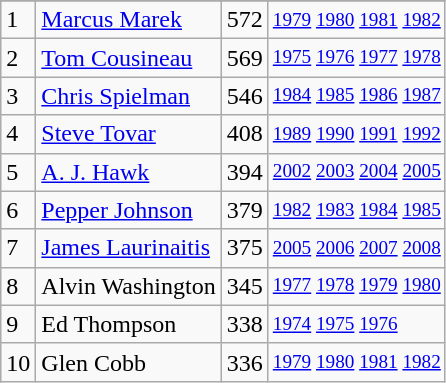<table class="wikitable">
<tr>
</tr>
<tr>
<td>1</td>
<td><a href='#'>Marcus Marek</a></td>
<td>572</td>
<td style="font-size:80%;"><a href='#'>1979</a> <a href='#'>1980</a> <a href='#'>1981</a> <a href='#'>1982</a></td>
</tr>
<tr>
<td>2</td>
<td><a href='#'>Tom Cousineau</a></td>
<td>569</td>
<td style="font-size:80%;"><a href='#'>1975</a> <a href='#'>1976</a> <a href='#'>1977</a> <a href='#'>1978</a></td>
</tr>
<tr>
<td>3</td>
<td><a href='#'>Chris Spielman</a></td>
<td>546</td>
<td style="font-size:80%;"><a href='#'>1984</a> <a href='#'>1985</a> <a href='#'>1986</a> <a href='#'>1987</a></td>
</tr>
<tr>
<td>4</td>
<td><a href='#'>Steve Tovar</a></td>
<td>408</td>
<td style="font-size:80%;"><a href='#'>1989</a> <a href='#'>1990</a> <a href='#'>1991</a> <a href='#'>1992</a></td>
</tr>
<tr>
<td>5</td>
<td><a href='#'>A. J. Hawk</a></td>
<td>394</td>
<td style="font-size:80%;"><a href='#'>2002</a> <a href='#'>2003</a> <a href='#'>2004</a> <a href='#'>2005</a></td>
</tr>
<tr>
<td>6</td>
<td><a href='#'>Pepper Johnson</a></td>
<td>379</td>
<td style="font-size:80%;"><a href='#'>1982</a> <a href='#'>1983</a> <a href='#'>1984</a> <a href='#'>1985</a></td>
</tr>
<tr>
<td>7</td>
<td><a href='#'>James Laurinaitis</a></td>
<td>375</td>
<td style="font-size:80%;"><a href='#'>2005</a> <a href='#'>2006</a> <a href='#'>2007</a> <a href='#'>2008</a></td>
</tr>
<tr>
<td>8</td>
<td>Alvin Washington</td>
<td>345</td>
<td style="font-size:80%;"><a href='#'>1977</a> <a href='#'>1978</a> <a href='#'>1979</a> <a href='#'>1980</a></td>
</tr>
<tr>
<td>9</td>
<td>Ed Thompson</td>
<td>338</td>
<td style="font-size:80%;"><a href='#'>1974</a> <a href='#'>1975</a> <a href='#'>1976</a></td>
</tr>
<tr>
<td>10</td>
<td>Glen Cobb</td>
<td>336</td>
<td style="font-size:80%;"><a href='#'>1979</a> <a href='#'>1980</a> <a href='#'>1981</a> <a href='#'>1982</a></td>
</tr>
</table>
